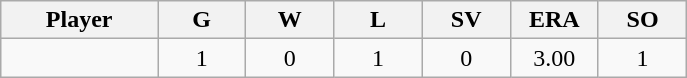<table class="wikitable sortable">
<tr>
<th bgcolor="#DDDDFF" width="16%">Player</th>
<th bgcolor="#DDDDFF" width="9%">G</th>
<th bgcolor="#DDDDFF" width="9%">W</th>
<th bgcolor="#DDDDFF" width="9%">L</th>
<th bgcolor="#DDDDFF" width="9%">SV</th>
<th bgcolor="#DDDDFF" width="9%">ERA</th>
<th bgcolor="#DDDDFF" width="9%">SO</th>
</tr>
<tr align="center">
<td></td>
<td>1</td>
<td>0</td>
<td>1</td>
<td>0</td>
<td>3.00</td>
<td>1</td>
</tr>
</table>
